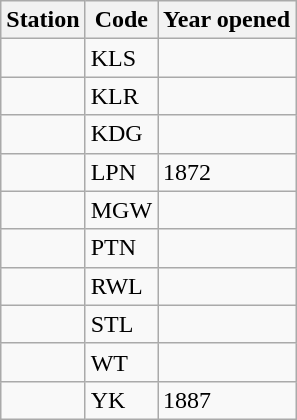<table class="wikitable sortable">
<tr>
<th>Station</th>
<th>Code</th>
<th>Year opened</th>
</tr>
<tr>
<td></td>
<td>KLS</td>
<td></td>
</tr>
<tr>
<td></td>
<td>KLR</td>
<td></td>
</tr>
<tr>
<td></td>
<td>KDG</td>
<td></td>
</tr>
<tr>
<td></td>
<td>LPN</td>
<td>1872</td>
</tr>
<tr>
<td></td>
<td>MGW</td>
<td></td>
</tr>
<tr>
<td></td>
<td>PTN</td>
<td></td>
</tr>
<tr>
<td></td>
<td>RWL</td>
<td></td>
</tr>
<tr>
<td></td>
<td>STL</td>
<td></td>
</tr>
<tr>
<td></td>
<td>WT</td>
<td></td>
</tr>
<tr>
<td></td>
<td>YK</td>
<td>1887</td>
</tr>
</table>
